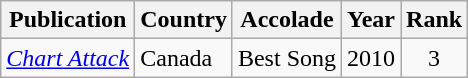<table class="wikitable" border="1">
<tr>
<th>Publication</th>
<th>Country</th>
<th>Accolade</th>
<th>Year</th>
<th>Rank</th>
</tr>
<tr>
<td><em><a href='#'>Chart Attack</a></em></td>
<td>Canada</td>
<td>Best Song</td>
<td>2010</td>
<td align="center">3</td>
</tr>
</table>
